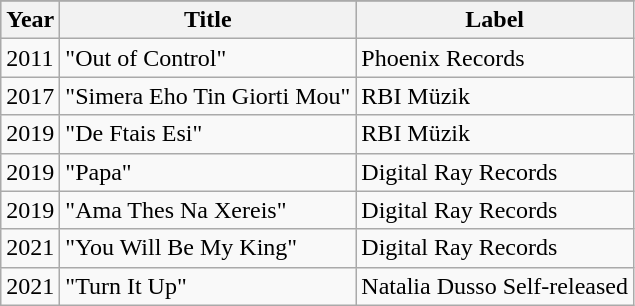<table class="wikitable">
<tr>
</tr>
<tr style="background:#ccc; text-align:center;">
<th>Year</th>
<th>Title</th>
<th>Label</th>
</tr>
<tr>
<td>2011</td>
<td>"Out of Control"</td>
<td>Phoenix Records</td>
</tr>
<tr>
<td>2017</td>
<td>"Simera Eho Tin Giorti Mou"</td>
<td>RBI Müzik</td>
</tr>
<tr>
<td>2019</td>
<td>"De Ftais Esi"</td>
<td>RBI Müzik</td>
</tr>
<tr>
<td>2019</td>
<td>"Papa"</td>
<td>Digital Ray Records</td>
</tr>
<tr>
<td>2019</td>
<td>"Ama Thes Na Xereis"</td>
<td>Digital Ray Records</td>
</tr>
<tr>
<td>2021</td>
<td>"You Will Be My King"</td>
<td>Digital Ray Records</td>
</tr>
<tr>
<td>2021</td>
<td>"Turn It Up"</td>
<td>Natalia Dusso Self-released</td>
</tr>
</table>
